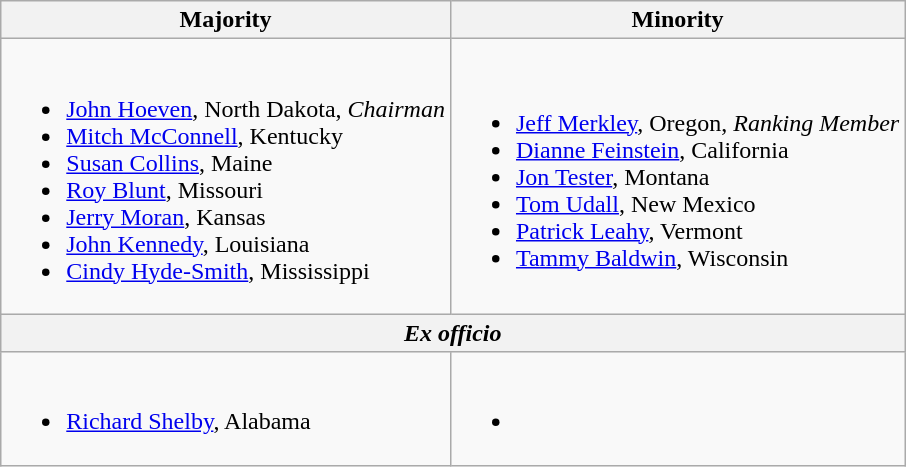<table class=wikitable>
<tr>
<th>Majority</th>
<th>Minority</th>
</tr>
<tr>
<td><br><ul><li><a href='#'>John Hoeven</a>, North Dakota, <em>Chairman</em></li><li><a href='#'>Mitch McConnell</a>, Kentucky</li><li><a href='#'>Susan Collins</a>, Maine</li><li><a href='#'>Roy Blunt</a>, Missouri</li><li><a href='#'>Jerry Moran</a>, Kansas</li><li><a href='#'>John Kennedy</a>, Louisiana</li><li><a href='#'>Cindy Hyde-Smith</a>, Mississippi</li></ul></td>
<td><br><ul><li><a href='#'>Jeff Merkley</a>, Oregon, <em>Ranking Member</em></li><li><a href='#'>Dianne Feinstein</a>, California</li><li><a href='#'>Jon Tester</a>, Montana</li><li><a href='#'>Tom Udall</a>, New Mexico</li><li><a href='#'>Patrick Leahy</a>, Vermont</li><li><a href='#'>Tammy Baldwin</a>, Wisconsin</li></ul></td>
</tr>
<tr>
<th colspan=2 align=center><em>Ex officio</em></th>
</tr>
<tr>
<td><br><ul><li><a href='#'>Richard Shelby</a>, Alabama</li></ul></td>
<td><br><ul><li></li></ul></td>
</tr>
</table>
